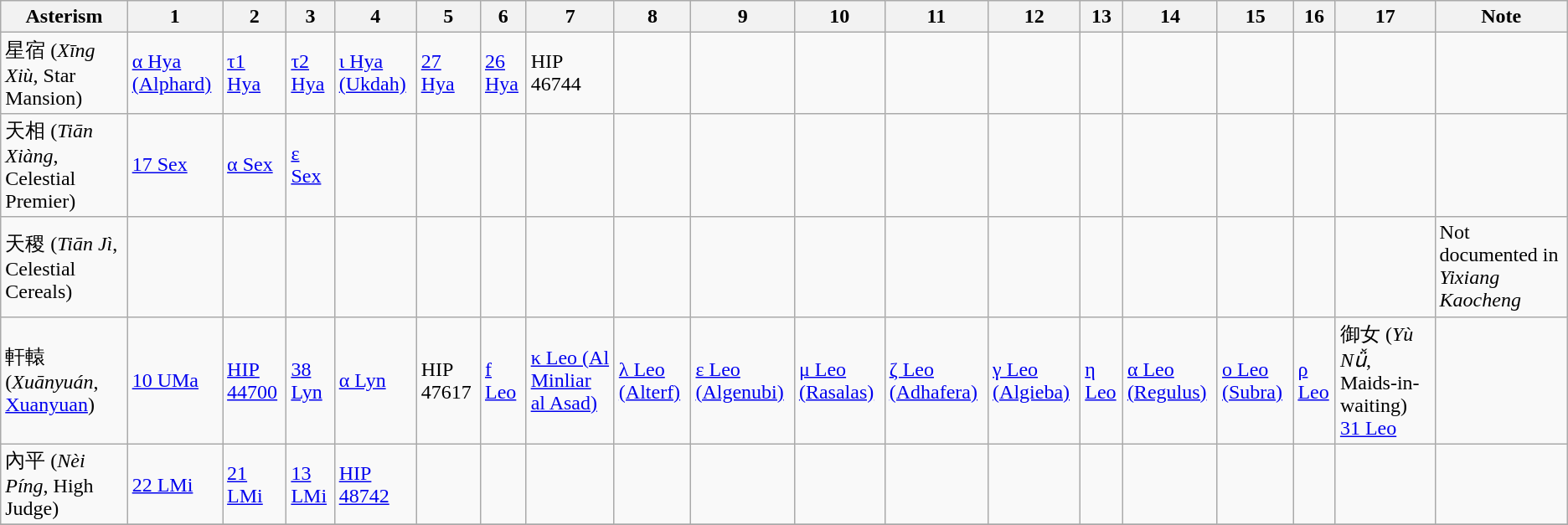<table class = "wikitable">
<tr>
<th>Asterism</th>
<th>1</th>
<th>2</th>
<th>3</th>
<th>4</th>
<th>5</th>
<th>6</th>
<th>7</th>
<th>8</th>
<th>9</th>
<th>10</th>
<th>11</th>
<th>12</th>
<th>13</th>
<th>14</th>
<th>15</th>
<th>16</th>
<th>17</th>
<th>Note</th>
</tr>
<tr>
<td>星宿 (<em>Xīng Xiù</em>, Star Mansion)</td>
<td><a href='#'>α Hya (Alphard)</a></td>
<td><a href='#'>τ1 Hya</a></td>
<td><a href='#'>τ2 Hya</a></td>
<td><a href='#'>ι Hya (Ukdah)</a></td>
<td><a href='#'>27 Hya</a></td>
<td><a href='#'>26 Hya</a></td>
<td>HIP 46744</td>
<td></td>
<td></td>
<td></td>
<td></td>
<td></td>
<td></td>
<td></td>
<td></td>
<td></td>
<td></td>
<td></td>
</tr>
<tr>
<td>天相 (<em>Tiān Xiàng</em>, Celestial Premier)</td>
<td><a href='#'>17 Sex</a></td>
<td><a href='#'>α Sex</a></td>
<td><a href='#'>ε Sex</a></td>
<td></td>
<td></td>
<td></td>
<td></td>
<td></td>
<td></td>
<td></td>
<td></td>
<td></td>
<td></td>
<td></td>
<td></td>
<td></td>
<td></td>
<td></td>
</tr>
<tr>
<td>天稷 (<em>Tiān Jì</em>, Celestial Cereals)</td>
<td></td>
<td></td>
<td></td>
<td></td>
<td></td>
<td></td>
<td></td>
<td></td>
<td></td>
<td></td>
<td></td>
<td></td>
<td></td>
<td></td>
<td></td>
<td></td>
<td></td>
<td>Not documented in <em>Yixiang Kaocheng</em></td>
</tr>
<tr>
<td>軒轅 (<em>Xuānyuán</em>, <a href='#'>Xuanyuan</a>)</td>
<td><a href='#'>10 UMa</a></td>
<td><a href='#'>HIP 44700</a></td>
<td><a href='#'>38 Lyn</a></td>
<td><a href='#'>α Lyn</a></td>
<td>HIP 47617</td>
<td><a href='#'>f Leo</a></td>
<td><a href='#'>κ Leo (Al Minliar al Asad)</a></td>
<td><a href='#'>λ Leo (Alterf)</a></td>
<td><a href='#'>ε Leo (Algenubi)</a></td>
<td><a href='#'>μ Leo (Rasalas)</a></td>
<td><a href='#'>ζ Leo (Adhafera)</a></td>
<td><a href='#'>γ Leo (Algieba)</a></td>
<td><a href='#'>η Leo</a></td>
<td><a href='#'>α Leo (Regulus)</a></td>
<td><a href='#'>ο Leo (Subra)</a></td>
<td><a href='#'>ρ Leo</a></td>
<td>御女 (<em>Yù Nǚ</em>, Maids-in-waiting)<br> <a href='#'>31 Leo</a></td>
<td></td>
</tr>
<tr>
<td>內平 (<em>Nèi Píng</em>, High Judge)</td>
<td><a href='#'>22 LMi</a></td>
<td><a href='#'>21 LMi</a></td>
<td><a href='#'>13 LMi</a></td>
<td><a href='#'>HIP 48742</a></td>
<td></td>
<td></td>
<td></td>
<td></td>
<td></td>
<td></td>
<td></td>
<td></td>
<td></td>
<td></td>
<td></td>
<td></td>
<td></td>
<td></td>
</tr>
<tr>
</tr>
</table>
